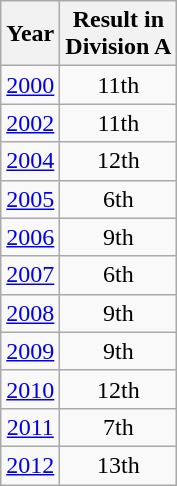<table class="wikitable" style="text-align:center">
<tr>
<th>Year</th>
<th>Result in<br>Division A</th>
</tr>
<tr>
<td><a href='#'>2000</a></td>
<td>11th</td>
</tr>
<tr>
<td><a href='#'>2002</a></td>
<td>11th</td>
</tr>
<tr>
<td><a href='#'>2004</a></td>
<td>12th</td>
</tr>
<tr>
<td><a href='#'>2005</a></td>
<td>6th</td>
</tr>
<tr>
<td><a href='#'>2006</a></td>
<td>9th</td>
</tr>
<tr>
<td><a href='#'>2007</a></td>
<td>6th</td>
</tr>
<tr>
<td><a href='#'>2008</a></td>
<td>9th</td>
</tr>
<tr>
<td><a href='#'>2009</a></td>
<td>9th</td>
</tr>
<tr>
<td><a href='#'>2010</a></td>
<td>12th</td>
</tr>
<tr>
<td><a href='#'>2011</a></td>
<td>7th</td>
</tr>
<tr>
<td><a href='#'>2012</a></td>
<td>13th</td>
</tr>
</table>
